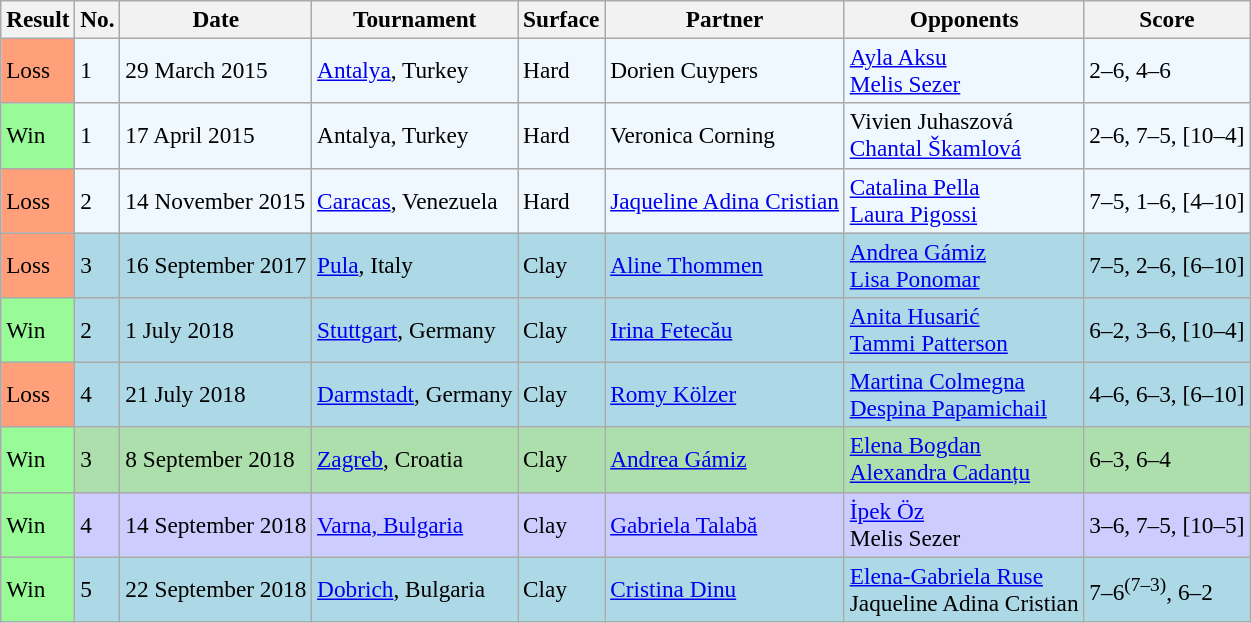<table class="sortable wikitable" style=font-size:97%>
<tr>
<th>Result</th>
<th>No.</th>
<th>Date</th>
<th>Tournament</th>
<th>Surface</th>
<th>Partner</th>
<th>Opponents</th>
<th>Score</th>
</tr>
<tr style="background:#f0f8ff;">
<td style="background:#ffa07a;">Loss</td>
<td>1</td>
<td>29 March 2015</td>
<td><a href='#'>Antalya</a>, Turkey</td>
<td>Hard</td>
<td> Dorien Cuypers</td>
<td> <a href='#'>Ayla Aksu</a> <br>  <a href='#'>Melis Sezer</a></td>
<td>2–6, 4–6</td>
</tr>
<tr style="background:#f0f8ff;">
<td style="background:#98fb98;">Win</td>
<td>1</td>
<td>17 April 2015</td>
<td>Antalya, Turkey</td>
<td>Hard</td>
<td> Veronica Corning</td>
<td> Vivien Juhaszová <br>  <a href='#'>Chantal Škamlová</a></td>
<td>2–6, 7–5, [10–4]</td>
</tr>
<tr style="background:#f0f8ff;">
<td style="background:#ffa07a;">Loss</td>
<td>2</td>
<td>14 November 2015</td>
<td><a href='#'>Caracas</a>, Venezuela</td>
<td>Hard</td>
<td> <a href='#'>Jaqueline Adina Cristian</a></td>
<td> <a href='#'>Catalina Pella</a> <br>  <a href='#'>Laura Pigossi</a></td>
<td>7–5, 1–6, [4–10]</td>
</tr>
<tr style="background:lightblue;">
<td style="background:#ffa07a;">Loss</td>
<td>3</td>
<td>16 September 2017</td>
<td><a href='#'>Pula</a>, Italy</td>
<td>Clay</td>
<td> <a href='#'>Aline Thommen</a></td>
<td> <a href='#'>Andrea Gámiz</a> <br>  <a href='#'>Lisa Ponomar</a></td>
<td>7–5, 2–6, [6–10]</td>
</tr>
<tr style="background:lightblue;">
<td style="background:#98fb98;">Win</td>
<td>2</td>
<td>1 July 2018</td>
<td><a href='#'>Stuttgart</a>, Germany</td>
<td>Clay</td>
<td> <a href='#'>Irina Fetecău</a></td>
<td> <a href='#'>Anita Husarić</a> <br>  <a href='#'>Tammi Patterson</a></td>
<td>6–2, 3–6, [10–4]</td>
</tr>
<tr style="background:lightblue;">
<td style="background:#ffa07a;">Loss</td>
<td>4</td>
<td>21 July 2018</td>
<td><a href='#'>Darmstadt</a>, Germany</td>
<td>Clay</td>
<td> <a href='#'>Romy Kölzer</a></td>
<td> <a href='#'>Martina Colmegna</a> <br>  <a href='#'>Despina Papamichail</a></td>
<td>4–6, 6–3, [6–10]</td>
</tr>
<tr style="background:#addfad;">
<td style="background:#98fb98;">Win</td>
<td>3</td>
<td>8 September 2018</td>
<td><a href='#'>Zagreb</a>, Croatia</td>
<td>Clay</td>
<td> <a href='#'>Andrea Gámiz</a></td>
<td> <a href='#'>Elena Bogdan</a> <br>  <a href='#'>Alexandra Cadanțu</a></td>
<td>6–3, 6–4</td>
</tr>
<tr style="background:#ccccff;">
<td style="background:#98fb98;">Win</td>
<td>4</td>
<td>14 September 2018</td>
<td><a href='#'>Varna, Bulgaria</a></td>
<td>Clay</td>
<td> <a href='#'>Gabriela Talabă</a></td>
<td> <a href='#'>İpek Öz</a> <br>  Melis Sezer</td>
<td>3–6, 7–5, [10–5]</td>
</tr>
<tr style="background:lightblue;">
<td style="background:#98fb98;">Win</td>
<td>5</td>
<td>22 September 2018</td>
<td><a href='#'>Dobrich</a>, Bulgaria</td>
<td>Clay</td>
<td> <a href='#'>Cristina Dinu</a></td>
<td> <a href='#'>Elena-Gabriela Ruse</a> <br>  Jaqueline Adina Cristian</td>
<td>7–6<sup>(7–3)</sup>, 6–2</td>
</tr>
</table>
